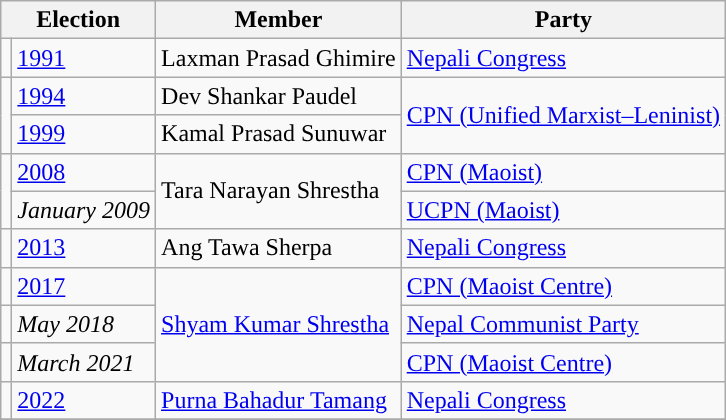<table class="wikitable">
<tr>
<th colspan="2">Election</th>
<th>Member</th>
<th>Party</th>
</tr>
<tr>
<td style="background-color:"></td>
<td><a href='#'>1991</a></td>
<td>Laxman Prasad Ghimire</td>
<td><a href='#'>Nepali Congress</a></td>
</tr>
<tr>
<td rowspan="2" style="background-color:"></td>
<td><a href='#'>1994</a></td>
<td>Dev Shankar Paudel</td>
<td rowspan="2"><a href='#'>CPN (Unified Marxist–Leninist)</a></td>
</tr>
<tr>
<td><a href='#'>1999</a></td>
<td>Kamal Prasad Sunuwar</td>
</tr>
<tr>
<td rowspan="2" style="background-color:"></td>
<td><a href='#'>2008</a></td>
<td rowspan="2">Tara Narayan Shrestha</td>
<td><a href='#'>CPN (Maoist)</a></td>
</tr>
<tr>
<td><em>January 2009</em></td>
<td><a href='#'>UCPN (Maoist)</a></td>
</tr>
<tr>
<td style="background-color:"></td>
<td><a href='#'>2013</a></td>
<td>Ang Tawa Sherpa</td>
<td><a href='#'>Nepali Congress</a></td>
</tr>
<tr>
<td style="background-color:"></td>
<td><a href='#'>2017</a></td>
<td rowspan="3"><a href='#'>Shyam Kumar Shrestha</a></td>
<td><a href='#'>CPN (Maoist Centre)</a></td>
</tr>
<tr>
<td style="background-color:"></td>
<td><em>May 2018</em></td>
<td><a href='#'>Nepal Communist Party</a></td>
</tr>
<tr>
<td></td>
<td><em>March 2021</em></td>
<td><a href='#'>CPN (Maoist Centre)</a></td>
</tr>
<tr>
<td style="background-color:"></td>
<td><a href='#'>2022</a></td>
<td><a href='#'>Purna Bahadur Tamang</a></td>
<td><a href='#'>Nepali Congress</a></td>
</tr>
<tr>
</tr>
</table>
